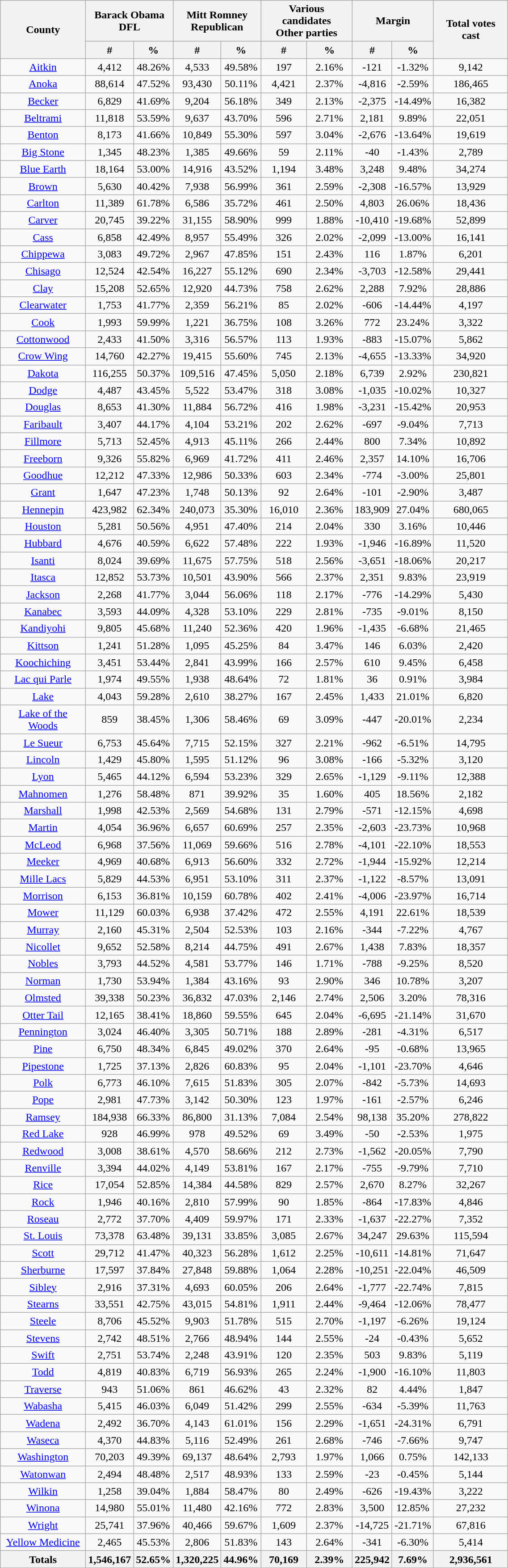<table width="60%"  class="wikitable sortable" style="text-align:center">
<tr>
<th style="text-align:center;" rowspan="2">County</th>
<th style="text-align:center;" colspan="2">Barack Obama<br>DFL</th>
<th style="text-align:center;" colspan="2">Mitt Romney<br>Republican</th>
<th style="text-align:center;" colspan="2">Various candidates<br>Other parties</th>
<th style="text-align:center;" colspan="2">Margin</th>
<th style="text-align:center;" rowspan="2">Total votes cast</th>
</tr>
<tr>
<th style="text-align:center;" data-sort-type="number">#</th>
<th style="text-align:center;" data-sort-type="number">%</th>
<th style="text-align:center;" data-sort-type="number">#</th>
<th style="text-align:center;" data-sort-type="number">%</th>
<th style="text-align:center;" data-sort-type="number">#</th>
<th style="text-align:center;" data-sort-type="number">%</th>
<th style="text-align:center;" data-sort-type="number">#</th>
<th style="text-align:center;" data-sort-type="number">%</th>
</tr>
<tr style="text-align:center;">
<td><a href='#'>Aitkin</a></td>
<td>4,412</td>
<td>48.26%</td>
<td>4,533</td>
<td>49.58%</td>
<td>197</td>
<td>2.16%</td>
<td>-121</td>
<td>-1.32%</td>
<td>9,142</td>
</tr>
<tr style="text-align:center;">
<td><a href='#'>Anoka</a></td>
<td>88,614</td>
<td>47.52%</td>
<td>93,430</td>
<td>50.11%</td>
<td>4,421</td>
<td>2.37%</td>
<td>-4,816</td>
<td>-2.59%</td>
<td>186,465</td>
</tr>
<tr style="text-align:center;">
<td><a href='#'>Becker</a></td>
<td>6,829</td>
<td>41.69%</td>
<td>9,204</td>
<td>56.18%</td>
<td>349</td>
<td>2.13%</td>
<td>-2,375</td>
<td>-14.49%</td>
<td>16,382</td>
</tr>
<tr style="text-align:center;">
<td><a href='#'>Beltrami</a></td>
<td>11,818</td>
<td>53.59%</td>
<td>9,637</td>
<td>43.70%</td>
<td>596</td>
<td>2.71%</td>
<td>2,181</td>
<td>9.89%</td>
<td>22,051</td>
</tr>
<tr style="text-align:center;">
<td><a href='#'>Benton</a></td>
<td>8,173</td>
<td>41.66%</td>
<td>10,849</td>
<td>55.30%</td>
<td>597</td>
<td>3.04%</td>
<td>-2,676</td>
<td>-13.64%</td>
<td>19,619</td>
</tr>
<tr style="text-align:center;">
<td><a href='#'>Big Stone</a></td>
<td>1,345</td>
<td>48.23%</td>
<td>1,385</td>
<td>49.66%</td>
<td>59</td>
<td>2.11%</td>
<td>-40</td>
<td>-1.43%</td>
<td>2,789</td>
</tr>
<tr style="text-align:center;">
<td><a href='#'>Blue Earth</a></td>
<td>18,164</td>
<td>53.00%</td>
<td>14,916</td>
<td>43.52%</td>
<td>1,194</td>
<td>3.48%</td>
<td>3,248</td>
<td>9.48%</td>
<td>34,274</td>
</tr>
<tr style="text-align:center;">
<td><a href='#'>Brown</a></td>
<td>5,630</td>
<td>40.42%</td>
<td>7,938</td>
<td>56.99%</td>
<td>361</td>
<td>2.59%</td>
<td>-2,308</td>
<td>-16.57%</td>
<td>13,929</td>
</tr>
<tr style="text-align:center;">
<td><a href='#'>Carlton</a></td>
<td>11,389</td>
<td>61.78%</td>
<td>6,586</td>
<td>35.72%</td>
<td>461</td>
<td>2.50%</td>
<td>4,803</td>
<td>26.06%</td>
<td>18,436</td>
</tr>
<tr style="text-align:center;">
<td><a href='#'>Carver</a></td>
<td>20,745</td>
<td>39.22%</td>
<td>31,155</td>
<td>58.90%</td>
<td>999</td>
<td>1.88%</td>
<td>-10,410</td>
<td>-19.68%</td>
<td>52,899</td>
</tr>
<tr style="text-align:center;">
<td><a href='#'>Cass</a></td>
<td>6,858</td>
<td>42.49%</td>
<td>8,957</td>
<td>55.49%</td>
<td>326</td>
<td>2.02%</td>
<td>-2,099</td>
<td>-13.00%</td>
<td>16,141</td>
</tr>
<tr style="text-align:center;">
<td><a href='#'>Chippewa</a></td>
<td>3,083</td>
<td>49.72%</td>
<td>2,967</td>
<td>47.85%</td>
<td>151</td>
<td>2.43%</td>
<td>116</td>
<td>1.87%</td>
<td>6,201</td>
</tr>
<tr style="text-align:center;">
<td><a href='#'>Chisago</a></td>
<td>12,524</td>
<td>42.54%</td>
<td>16,227</td>
<td>55.12%</td>
<td>690</td>
<td>2.34%</td>
<td>-3,703</td>
<td>-12.58%</td>
<td>29,441</td>
</tr>
<tr style="text-align:center;">
<td><a href='#'>Clay</a></td>
<td>15,208</td>
<td>52.65%</td>
<td>12,920</td>
<td>44.73%</td>
<td>758</td>
<td>2.62%</td>
<td>2,288</td>
<td>7.92%</td>
<td>28,886</td>
</tr>
<tr style="text-align:center;">
<td><a href='#'>Clearwater</a></td>
<td>1,753</td>
<td>41.77%</td>
<td>2,359</td>
<td>56.21%</td>
<td>85</td>
<td>2.02%</td>
<td>-606</td>
<td>-14.44%</td>
<td>4,197</td>
</tr>
<tr style="text-align:center;">
<td><a href='#'>Cook</a></td>
<td>1,993</td>
<td>59.99%</td>
<td>1,221</td>
<td>36.75%</td>
<td>108</td>
<td>3.26%</td>
<td>772</td>
<td>23.24%</td>
<td>3,322</td>
</tr>
<tr style="text-align:center;">
<td><a href='#'>Cottonwood</a></td>
<td>2,433</td>
<td>41.50%</td>
<td>3,316</td>
<td>56.57%</td>
<td>113</td>
<td>1.93%</td>
<td>-883</td>
<td>-15.07%</td>
<td>5,862</td>
</tr>
<tr style="text-align:center;">
<td><a href='#'>Crow Wing</a></td>
<td>14,760</td>
<td>42.27%</td>
<td>19,415</td>
<td>55.60%</td>
<td>745</td>
<td>2.13%</td>
<td>-4,655</td>
<td>-13.33%</td>
<td>34,920</td>
</tr>
<tr style="text-align:center;">
<td><a href='#'>Dakota</a></td>
<td>116,255</td>
<td>50.37%</td>
<td>109,516</td>
<td>47.45%</td>
<td>5,050</td>
<td>2.18%</td>
<td>6,739</td>
<td>2.92%</td>
<td>230,821</td>
</tr>
<tr style="text-align:center;">
<td><a href='#'>Dodge</a></td>
<td>4,487</td>
<td>43.45%</td>
<td>5,522</td>
<td>53.47%</td>
<td>318</td>
<td>3.08%</td>
<td>-1,035</td>
<td>-10.02%</td>
<td>10,327</td>
</tr>
<tr style="text-align:center;">
<td><a href='#'>Douglas</a></td>
<td>8,653</td>
<td>41.30%</td>
<td>11,884</td>
<td>56.72%</td>
<td>416</td>
<td>1.98%</td>
<td>-3,231</td>
<td>-15.42%</td>
<td>20,953</td>
</tr>
<tr style="text-align:center;">
<td><a href='#'>Faribault</a></td>
<td>3,407</td>
<td>44.17%</td>
<td>4,104</td>
<td>53.21%</td>
<td>202</td>
<td>2.62%</td>
<td>-697</td>
<td>-9.04%</td>
<td>7,713</td>
</tr>
<tr style="text-align:center;">
<td><a href='#'>Fillmore</a></td>
<td>5,713</td>
<td>52.45%</td>
<td>4,913</td>
<td>45.11%</td>
<td>266</td>
<td>2.44%</td>
<td>800</td>
<td>7.34%</td>
<td>10,892</td>
</tr>
<tr style="text-align:center;">
<td><a href='#'>Freeborn</a></td>
<td>9,326</td>
<td>55.82%</td>
<td>6,969</td>
<td>41.72%</td>
<td>411</td>
<td>2.46%</td>
<td>2,357</td>
<td>14.10%</td>
<td>16,706</td>
</tr>
<tr style="text-align:center;">
<td><a href='#'>Goodhue</a></td>
<td>12,212</td>
<td>47.33%</td>
<td>12,986</td>
<td>50.33%</td>
<td>603</td>
<td>2.34%</td>
<td>-774</td>
<td>-3.00%</td>
<td>25,801</td>
</tr>
<tr style="text-align:center;">
<td><a href='#'>Grant</a></td>
<td>1,647</td>
<td>47.23%</td>
<td>1,748</td>
<td>50.13%</td>
<td>92</td>
<td>2.64%</td>
<td>-101</td>
<td>-2.90%</td>
<td>3,487</td>
</tr>
<tr style="text-align:center;">
<td><a href='#'>Hennepin</a></td>
<td>423,982</td>
<td>62.34%</td>
<td>240,073</td>
<td>35.30%</td>
<td>16,010</td>
<td>2.36%</td>
<td>183,909</td>
<td>27.04%</td>
<td>680,065</td>
</tr>
<tr style="text-align:center;">
<td><a href='#'>Houston</a></td>
<td>5,281</td>
<td>50.56%</td>
<td>4,951</td>
<td>47.40%</td>
<td>214</td>
<td>2.04%</td>
<td>330</td>
<td>3.16%</td>
<td>10,446</td>
</tr>
<tr style="text-align:center;">
<td><a href='#'>Hubbard</a></td>
<td>4,676</td>
<td>40.59%</td>
<td>6,622</td>
<td>57.48%</td>
<td>222</td>
<td>1.93%</td>
<td>-1,946</td>
<td>-16.89%</td>
<td>11,520</td>
</tr>
<tr style="text-align:center;">
<td><a href='#'>Isanti</a></td>
<td>8,024</td>
<td>39.69%</td>
<td>11,675</td>
<td>57.75%</td>
<td>518</td>
<td>2.56%</td>
<td>-3,651</td>
<td>-18.06%</td>
<td>20,217</td>
</tr>
<tr style="text-align:center;">
<td><a href='#'>Itasca</a></td>
<td>12,852</td>
<td>53.73%</td>
<td>10,501</td>
<td>43.90%</td>
<td>566</td>
<td>2.37%</td>
<td>2,351</td>
<td>9.83%</td>
<td>23,919</td>
</tr>
<tr style="text-align:center;">
<td><a href='#'>Jackson</a></td>
<td>2,268</td>
<td>41.77%</td>
<td>3,044</td>
<td>56.06%</td>
<td>118</td>
<td>2.17%</td>
<td>-776</td>
<td>-14.29%</td>
<td>5,430</td>
</tr>
<tr style="text-align:center;">
<td><a href='#'>Kanabec</a></td>
<td>3,593</td>
<td>44.09%</td>
<td>4,328</td>
<td>53.10%</td>
<td>229</td>
<td>2.81%</td>
<td>-735</td>
<td>-9.01%</td>
<td>8,150</td>
</tr>
<tr style="text-align:center;">
<td><a href='#'>Kandiyohi</a></td>
<td>9,805</td>
<td>45.68%</td>
<td>11,240</td>
<td>52.36%</td>
<td>420</td>
<td>1.96%</td>
<td>-1,435</td>
<td>-6.68%</td>
<td>21,465</td>
</tr>
<tr style="text-align:center;">
<td><a href='#'>Kittson</a></td>
<td>1,241</td>
<td>51.28%</td>
<td>1,095</td>
<td>45.25%</td>
<td>84</td>
<td>3.47%</td>
<td>146</td>
<td>6.03%</td>
<td>2,420</td>
</tr>
<tr style="text-align:center;">
<td><a href='#'>Koochiching</a></td>
<td>3,451</td>
<td>53.44%</td>
<td>2,841</td>
<td>43.99%</td>
<td>166</td>
<td>2.57%</td>
<td>610</td>
<td>9.45%</td>
<td>6,458</td>
</tr>
<tr style="text-align:center;">
<td><a href='#'>Lac qui Parle</a></td>
<td>1,974</td>
<td>49.55%</td>
<td>1,938</td>
<td>48.64%</td>
<td>72</td>
<td>1.81%</td>
<td>36</td>
<td>0.91%</td>
<td>3,984</td>
</tr>
<tr style="text-align:center;">
<td><a href='#'>Lake</a></td>
<td>4,043</td>
<td>59.28%</td>
<td>2,610</td>
<td>38.27%</td>
<td>167</td>
<td>2.45%</td>
<td>1,433</td>
<td>21.01%</td>
<td>6,820</td>
</tr>
<tr style="text-align:center;">
<td><a href='#'>Lake of the Woods</a></td>
<td>859</td>
<td>38.45%</td>
<td>1,306</td>
<td>58.46%</td>
<td>69</td>
<td>3.09%</td>
<td>-447</td>
<td>-20.01%</td>
<td>2,234</td>
</tr>
<tr style="text-align:center;">
<td><a href='#'>Le Sueur</a></td>
<td>6,753</td>
<td>45.64%</td>
<td>7,715</td>
<td>52.15%</td>
<td>327</td>
<td>2.21%</td>
<td>-962</td>
<td>-6.51%</td>
<td>14,795</td>
</tr>
<tr style="text-align:center;">
<td><a href='#'>Lincoln</a></td>
<td>1,429</td>
<td>45.80%</td>
<td>1,595</td>
<td>51.12%</td>
<td>96</td>
<td>3.08%</td>
<td>-166</td>
<td>-5.32%</td>
<td>3,120</td>
</tr>
<tr style="text-align:center;">
<td><a href='#'>Lyon</a></td>
<td>5,465</td>
<td>44.12%</td>
<td>6,594</td>
<td>53.23%</td>
<td>329</td>
<td>2.65%</td>
<td>-1,129</td>
<td>-9.11%</td>
<td>12,388</td>
</tr>
<tr style="text-align:center;">
<td><a href='#'>Mahnomen</a></td>
<td>1,276</td>
<td>58.48%</td>
<td>871</td>
<td>39.92%</td>
<td>35</td>
<td>1.60%</td>
<td>405</td>
<td>18.56%</td>
<td>2,182</td>
</tr>
<tr style="text-align:center;">
<td><a href='#'>Marshall</a></td>
<td>1,998</td>
<td>42.53%</td>
<td>2,569</td>
<td>54.68%</td>
<td>131</td>
<td>2.79%</td>
<td>-571</td>
<td>-12.15%</td>
<td>4,698</td>
</tr>
<tr style="text-align:center;">
<td><a href='#'>Martin</a></td>
<td>4,054</td>
<td>36.96%</td>
<td>6,657</td>
<td>60.69%</td>
<td>257</td>
<td>2.35%</td>
<td>-2,603</td>
<td>-23.73%</td>
<td>10,968</td>
</tr>
<tr style="text-align:center;">
<td><a href='#'>McLeod</a></td>
<td>6,968</td>
<td>37.56%</td>
<td>11,069</td>
<td>59.66%</td>
<td>516</td>
<td>2.78%</td>
<td>-4,101</td>
<td>-22.10%</td>
<td>18,553</td>
</tr>
<tr style="text-align:center;">
<td><a href='#'>Meeker</a></td>
<td>4,969</td>
<td>40.68%</td>
<td>6,913</td>
<td>56.60%</td>
<td>332</td>
<td>2.72%</td>
<td>-1,944</td>
<td>-15.92%</td>
<td>12,214</td>
</tr>
<tr style="text-align:center;">
<td><a href='#'>Mille Lacs</a></td>
<td>5,829</td>
<td>44.53%</td>
<td>6,951</td>
<td>53.10%</td>
<td>311</td>
<td>2.37%</td>
<td>-1,122</td>
<td>-8.57%</td>
<td>13,091</td>
</tr>
<tr style="text-align:center;">
<td><a href='#'>Morrison</a></td>
<td>6,153</td>
<td>36.81%</td>
<td>10,159</td>
<td>60.78%</td>
<td>402</td>
<td>2.41%</td>
<td>-4,006</td>
<td>-23.97%</td>
<td>16,714</td>
</tr>
<tr style="text-align:center;">
<td><a href='#'>Mower</a></td>
<td>11,129</td>
<td>60.03%</td>
<td>6,938</td>
<td>37.42%</td>
<td>472</td>
<td>2.55%</td>
<td>4,191</td>
<td>22.61%</td>
<td>18,539</td>
</tr>
<tr style="text-align:center;">
<td><a href='#'>Murray</a></td>
<td>2,160</td>
<td>45.31%</td>
<td>2,504</td>
<td>52.53%</td>
<td>103</td>
<td>2.16%</td>
<td>-344</td>
<td>-7.22%</td>
<td>4,767</td>
</tr>
<tr style="text-align:center;">
<td><a href='#'>Nicollet</a></td>
<td>9,652</td>
<td>52.58%</td>
<td>8,214</td>
<td>44.75%</td>
<td>491</td>
<td>2.67%</td>
<td>1,438</td>
<td>7.83%</td>
<td>18,357</td>
</tr>
<tr style="text-align:center;">
<td><a href='#'>Nobles</a></td>
<td>3,793</td>
<td>44.52%</td>
<td>4,581</td>
<td>53.77%</td>
<td>146</td>
<td>1.71%</td>
<td>-788</td>
<td>-9.25%</td>
<td>8,520</td>
</tr>
<tr style="text-align:center;">
<td><a href='#'>Norman</a></td>
<td>1,730</td>
<td>53.94%</td>
<td>1,384</td>
<td>43.16%</td>
<td>93</td>
<td>2.90%</td>
<td>346</td>
<td>10.78%</td>
<td>3,207</td>
</tr>
<tr style="text-align:center;">
<td><a href='#'>Olmsted</a></td>
<td>39,338</td>
<td>50.23%</td>
<td>36,832</td>
<td>47.03%</td>
<td>2,146</td>
<td>2.74%</td>
<td>2,506</td>
<td>3.20%</td>
<td>78,316</td>
</tr>
<tr style="text-align:center;">
<td><a href='#'>Otter Tail</a></td>
<td>12,165</td>
<td>38.41%</td>
<td>18,860</td>
<td>59.55%</td>
<td>645</td>
<td>2.04%</td>
<td>-6,695</td>
<td>-21.14%</td>
<td>31,670</td>
</tr>
<tr style="text-align:center;">
<td><a href='#'>Pennington</a></td>
<td>3,024</td>
<td>46.40%</td>
<td>3,305</td>
<td>50.71%</td>
<td>188</td>
<td>2.89%</td>
<td>-281</td>
<td>-4.31%</td>
<td>6,517</td>
</tr>
<tr style="text-align:center;">
<td><a href='#'>Pine</a></td>
<td>6,750</td>
<td>48.34%</td>
<td>6,845</td>
<td>49.02%</td>
<td>370</td>
<td>2.64%</td>
<td>-95</td>
<td>-0.68%</td>
<td>13,965</td>
</tr>
<tr style="text-align:center;">
<td><a href='#'>Pipestone</a></td>
<td>1,725</td>
<td>37.13%</td>
<td>2,826</td>
<td>60.83%</td>
<td>95</td>
<td>2.04%</td>
<td>-1,101</td>
<td>-23.70%</td>
<td>4,646</td>
</tr>
<tr style="text-align:center;">
<td><a href='#'>Polk</a></td>
<td>6,773</td>
<td>46.10%</td>
<td>7,615</td>
<td>51.83%</td>
<td>305</td>
<td>2.07%</td>
<td>-842</td>
<td>-5.73%</td>
<td>14,693</td>
</tr>
<tr style="text-align:center;">
<td><a href='#'>Pope</a></td>
<td>2,981</td>
<td>47.73%</td>
<td>3,142</td>
<td>50.30%</td>
<td>123</td>
<td>1.97%</td>
<td>-161</td>
<td>-2.57%</td>
<td>6,246</td>
</tr>
<tr style="text-align:center;">
<td><a href='#'>Ramsey</a></td>
<td>184,938</td>
<td>66.33%</td>
<td>86,800</td>
<td>31.13%</td>
<td>7,084</td>
<td>2.54%</td>
<td>98,138</td>
<td>35.20%</td>
<td>278,822</td>
</tr>
<tr style="text-align:center;">
<td><a href='#'>Red Lake</a></td>
<td>928</td>
<td>46.99%</td>
<td>978</td>
<td>49.52%</td>
<td>69</td>
<td>3.49%</td>
<td>-50</td>
<td>-2.53%</td>
<td>1,975</td>
</tr>
<tr style="text-align:center;">
<td><a href='#'>Redwood</a></td>
<td>3,008</td>
<td>38.61%</td>
<td>4,570</td>
<td>58.66%</td>
<td>212</td>
<td>2.73%</td>
<td>-1,562</td>
<td>-20.05%</td>
<td>7,790</td>
</tr>
<tr style="text-align:center;">
<td><a href='#'>Renville</a></td>
<td>3,394</td>
<td>44.02%</td>
<td>4,149</td>
<td>53.81%</td>
<td>167</td>
<td>2.17%</td>
<td>-755</td>
<td>-9.79%</td>
<td>7,710</td>
</tr>
<tr style="text-align:center;">
<td><a href='#'>Rice</a></td>
<td>17,054</td>
<td>52.85%</td>
<td>14,384</td>
<td>44.58%</td>
<td>829</td>
<td>2.57%</td>
<td>2,670</td>
<td>8.27%</td>
<td>32,267</td>
</tr>
<tr style="text-align:center;">
<td><a href='#'>Rock</a></td>
<td>1,946</td>
<td>40.16%</td>
<td>2,810</td>
<td>57.99%</td>
<td>90</td>
<td>1.85%</td>
<td>-864</td>
<td>-17.83%</td>
<td>4,846</td>
</tr>
<tr style="text-align:center;">
<td><a href='#'>Roseau</a></td>
<td>2,772</td>
<td>37.70%</td>
<td>4,409</td>
<td>59.97%</td>
<td>171</td>
<td>2.33%</td>
<td>-1,637</td>
<td>-22.27%</td>
<td>7,352</td>
</tr>
<tr style="text-align:center;">
<td><a href='#'>St. Louis</a></td>
<td>73,378</td>
<td>63.48%</td>
<td>39,131</td>
<td>33.85%</td>
<td>3,085</td>
<td>2.67%</td>
<td>34,247</td>
<td>29.63%</td>
<td>115,594</td>
</tr>
<tr style="text-align:center;">
<td><a href='#'>Scott</a></td>
<td>29,712</td>
<td>41.47%</td>
<td>40,323</td>
<td>56.28%</td>
<td>1,612</td>
<td>2.25%</td>
<td>-10,611</td>
<td>-14.81%</td>
<td>71,647</td>
</tr>
<tr style="text-align:center;">
<td><a href='#'>Sherburne</a></td>
<td>17,597</td>
<td>37.84%</td>
<td>27,848</td>
<td>59.88%</td>
<td>1,064</td>
<td>2.28%</td>
<td>-10,251</td>
<td>-22.04%</td>
<td>46,509</td>
</tr>
<tr style="text-align:center;">
<td><a href='#'>Sibley</a></td>
<td>2,916</td>
<td>37.31%</td>
<td>4,693</td>
<td>60.05%</td>
<td>206</td>
<td>2.64%</td>
<td>-1,777</td>
<td>-22.74%</td>
<td>7,815</td>
</tr>
<tr style="text-align:center;">
<td><a href='#'>Stearns</a></td>
<td>33,551</td>
<td>42.75%</td>
<td>43,015</td>
<td>54.81%</td>
<td>1,911</td>
<td>2.44%</td>
<td>-9,464</td>
<td>-12.06%</td>
<td>78,477</td>
</tr>
<tr style="text-align:center;">
<td><a href='#'>Steele</a></td>
<td>8,706</td>
<td>45.52%</td>
<td>9,903</td>
<td>51.78%</td>
<td>515</td>
<td>2.70%</td>
<td>-1,197</td>
<td>-6.26%</td>
<td>19,124</td>
</tr>
<tr style="text-align:center;">
<td><a href='#'>Stevens</a></td>
<td>2,742</td>
<td>48.51%</td>
<td>2,766</td>
<td>48.94%</td>
<td>144</td>
<td>2.55%</td>
<td>-24</td>
<td>-0.43%</td>
<td>5,652</td>
</tr>
<tr style="text-align:center;">
<td><a href='#'>Swift</a></td>
<td>2,751</td>
<td>53.74%</td>
<td>2,248</td>
<td>43.91%</td>
<td>120</td>
<td>2.35%</td>
<td>503</td>
<td>9.83%</td>
<td>5,119</td>
</tr>
<tr style="text-align:center;">
<td><a href='#'>Todd</a></td>
<td>4,819</td>
<td>40.83%</td>
<td>6,719</td>
<td>56.93%</td>
<td>265</td>
<td>2.24%</td>
<td>-1,900</td>
<td>-16.10%</td>
<td>11,803</td>
</tr>
<tr style="text-align:center;">
<td><a href='#'>Traverse</a></td>
<td>943</td>
<td>51.06%</td>
<td>861</td>
<td>46.62%</td>
<td>43</td>
<td>2.32%</td>
<td>82</td>
<td>4.44%</td>
<td>1,847</td>
</tr>
<tr style="text-align:center;">
<td><a href='#'>Wabasha</a></td>
<td>5,415</td>
<td>46.03%</td>
<td>6,049</td>
<td>51.42%</td>
<td>299</td>
<td>2.55%</td>
<td>-634</td>
<td>-5.39%</td>
<td>11,763</td>
</tr>
<tr style="text-align:center;">
<td><a href='#'>Wadena</a></td>
<td>2,492</td>
<td>36.70%</td>
<td>4,143</td>
<td>61.01%</td>
<td>156</td>
<td>2.29%</td>
<td>-1,651</td>
<td>-24.31%</td>
<td>6,791</td>
</tr>
<tr style="text-align:center;">
<td><a href='#'>Waseca</a></td>
<td>4,370</td>
<td>44.83%</td>
<td>5,116</td>
<td>52.49%</td>
<td>261</td>
<td>2.68%</td>
<td>-746</td>
<td>-7.66%</td>
<td>9,747</td>
</tr>
<tr style="text-align:center;">
<td><a href='#'>Washington</a></td>
<td>70,203</td>
<td>49.39%</td>
<td>69,137</td>
<td>48.64%</td>
<td>2,793</td>
<td>1.97%</td>
<td>1,066</td>
<td>0.75%</td>
<td>142,133</td>
</tr>
<tr style="text-align:center;">
<td><a href='#'>Watonwan</a></td>
<td>2,494</td>
<td>48.48%</td>
<td>2,517</td>
<td>48.93%</td>
<td>133</td>
<td>2.59%</td>
<td>-23</td>
<td>-0.45%</td>
<td>5,144</td>
</tr>
<tr style="text-align:center;">
<td><a href='#'>Wilkin</a></td>
<td>1,258</td>
<td>39.04%</td>
<td>1,884</td>
<td>58.47%</td>
<td>80</td>
<td>2.49%</td>
<td>-626</td>
<td>-19.43%</td>
<td>3,222</td>
</tr>
<tr style="text-align:center;">
<td><a href='#'>Winona</a></td>
<td>14,980</td>
<td>55.01%</td>
<td>11,480</td>
<td>42.16%</td>
<td>772</td>
<td>2.83%</td>
<td>3,500</td>
<td>12.85%</td>
<td>27,232</td>
</tr>
<tr style="text-align:center;">
<td><a href='#'>Wright</a></td>
<td>25,741</td>
<td>37.96%</td>
<td>40,466</td>
<td>59.67%</td>
<td>1,609</td>
<td>2.37%</td>
<td>-14,725</td>
<td>-21.71%</td>
<td>67,816</td>
</tr>
<tr style="text-align:center;">
<td><a href='#'>Yellow Medicine</a></td>
<td>2,465</td>
<td>45.53%</td>
<td>2,806</td>
<td>51.83%</td>
<td>143</td>
<td>2.64%</td>
<td>-341</td>
<td>-6.30%</td>
<td>5,414</td>
</tr>
<tr>
<th>Totals</th>
<th>1,546,167</th>
<th>52.65%</th>
<th>1,320,225</th>
<th>44.96%</th>
<th>70,169</th>
<th>2.39%</th>
<th>225,942</th>
<th>7.69%</th>
<th>2,936,561</th>
</tr>
</table>
